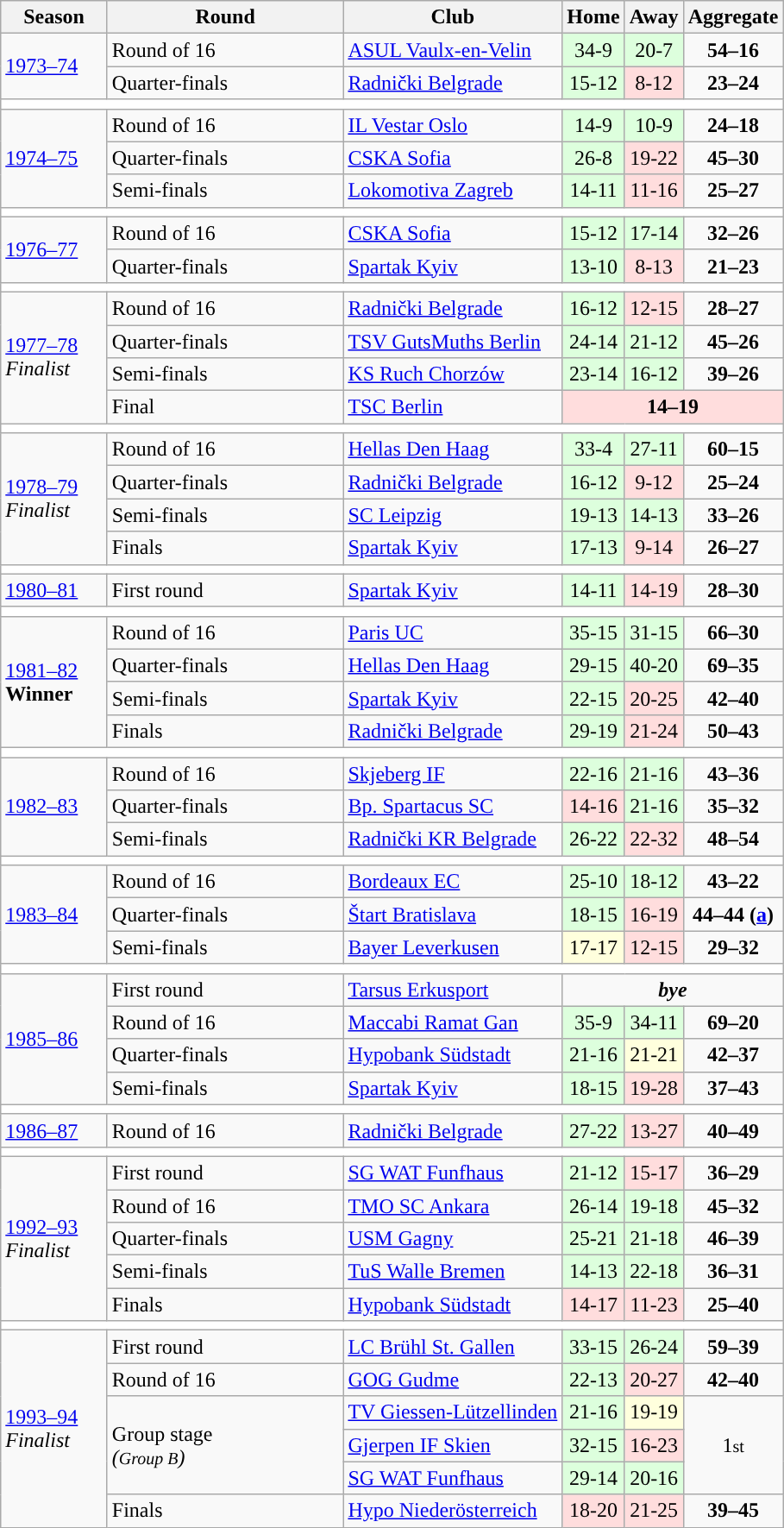<table class="wikitable">
<tr>
<th width=75>Season</th>
<th width=175>Round</th>
<th>Club</th>
<th>Home</th>
<th>Away</th>
<th>Aggregate</th>
</tr>
<tr>
<td rowspan=2><a href='#'>1973–74</a></td>
<td>Round of 16</td>
<td> <a href='#'>ASUL Vaulx-en-Velin</a></td>
<td style="text-align:center; background:#dfd;">34-9</td>
<td style="text-align:center; background:#dfd;">20-7</td>
<td style="text-align:center;"><strong>54–16</strong></td>
</tr>
<tr>
<td>Quarter-finals</td>
<td> <a href='#'>Radnički Belgrade</a></td>
<td style="text-align:center; background:#dfd;">15-12</td>
<td style="text-align:center; background:#fdd;">8-12</td>
<td style="text-align:center;"><strong>23–24</strong></td>
</tr>
<tr>
<td colspan=7 style="text-align: center;" bgcolor=white></td>
</tr>
<tr>
<td rowspan=3><a href='#'>1974–75</a></td>
<td>Round of 16</td>
<td> <a href='#'>IL Vestar Oslo</a></td>
<td style="text-align:center; background:#dfd;">14-9</td>
<td style="text-align:center; background:#dfd;">10-9</td>
<td style="text-align:center;"><strong>24–18</strong></td>
</tr>
<tr>
<td>Quarter-finals</td>
<td> <a href='#'>CSKA Sofia</a></td>
<td style="text-align:center; background:#dfd;">26-8</td>
<td style="text-align:center; background:#fdd;">19-22</td>
<td style="text-align:center;"><strong>45–30</strong></td>
</tr>
<tr>
<td>Semi-finals</td>
<td> <a href='#'>Lokomotiva Zagreb</a></td>
<td style="text-align:center; background:#dfd;">14-11</td>
<td style="text-align:center; background:#fdd;">11-16</td>
<td style="text-align:center;"><strong>25–27</strong></td>
</tr>
<tr>
<td colspan=7 style="text-align: center;" bgcolor=white></td>
</tr>
<tr>
<td rowspan=2><a href='#'>1976–77</a></td>
<td>Round of 16</td>
<td> <a href='#'>CSKA Sofia</a></td>
<td style="text-align:center; background:#dfd;">15-12</td>
<td style="text-align:center; background:#dfd;">17-14</td>
<td style="text-align:center;"><strong>32–26</strong></td>
</tr>
<tr>
<td>Quarter-finals</td>
<td> <a href='#'>Spartak Kyiv</a></td>
<td style="text-align:center; background:#dfd;">13-10</td>
<td style="text-align:center; background:#fdd;">8-13</td>
<td style="text-align:center;"><strong>21–23</strong></td>
</tr>
<tr>
<td colspan=7 style="text-align: center;" bgcolor=white></td>
</tr>
<tr>
<td rowspan=4><a href='#'>1977–78</a><br> <em>Finalist</em></td>
<td>Round of 16</td>
<td> <a href='#'>Radnički Belgrade</a></td>
<td style="text-align:center; background:#dfd;">16-12</td>
<td style="text-align:center; background:#fdd;">12-15</td>
<td style="text-align:center;"><strong>28–27</strong></td>
</tr>
<tr>
<td>Quarter-finals</td>
<td> <a href='#'>TSV GutsMuths Berlin</a></td>
<td style="text-align:center; background:#dfd;">24-14</td>
<td style="text-align:center; background:#dfd;">21-12</td>
<td style="text-align:center;"><strong>45–26</strong></td>
</tr>
<tr>
<td>Semi-finals</td>
<td> <a href='#'>KS Ruch Chorzów</a></td>
<td style="text-align:center; background:#dfd;">23-14</td>
<td style="text-align:center; background:#dfd;">16-12</td>
<td style="text-align:center;"><strong>39–26</strong></td>
</tr>
<tr>
<td>Final</td>
<td> <a href='#'>TSC Berlin</a></td>
<td colspan=3; style="text-align:center; background:#fdd;"><strong>14–19</strong></td>
</tr>
<tr>
<td colspan=7 style="text-align: center;" bgcolor=white></td>
</tr>
<tr>
<td rowspan=4><a href='#'>1978–79</a><br> <em>Finalist</em></td>
<td>Round of 16</td>
<td> <a href='#'>Hellas Den Haag</a></td>
<td style="text-align:center; background:#dfd;">33-4</td>
<td style="text-align:center; background:#dfd;">27-11</td>
<td style="text-align:center;"><strong>60–15</strong></td>
</tr>
<tr>
<td>Quarter-finals</td>
<td> <a href='#'>Radnički Belgrade</a></td>
<td style="text-align:center; background:#dfd;">16-12</td>
<td style="text-align:center; background:#fdd;">9-12</td>
<td style="text-align:center;"><strong>25–24</strong></td>
</tr>
<tr>
<td>Semi-finals</td>
<td> <a href='#'>SC Leipzig</a></td>
<td style="text-align:center; background:#dfd;">19-13</td>
<td style="text-align:center; background:#dfd;">14-13</td>
<td style="text-align:center;"><strong>33–26</strong></td>
</tr>
<tr>
<td>Finals</td>
<td> <a href='#'>Spartak Kyiv</a></td>
<td style="text-align:center; background:#dfd;">17-13</td>
<td style="text-align:center; background:#fdd;">9-14</td>
<td style="text-align:center;"><strong>26–27</strong></td>
</tr>
<tr>
<td colspan=7 style="text-align: center;" bgcolor=white></td>
</tr>
<tr>
<td rowspan=1><a href='#'>1980–81</a></td>
<td>First round</td>
<td> <a href='#'>Spartak Kyiv</a></td>
<td style="text-align:center; background:#dfd;">14-11</td>
<td style="text-align:center; background:#fdd;">14-19</td>
<td style="text-align:center;"><strong>28–30</strong></td>
</tr>
<tr>
<td colspan=7 style="text-align: center;" bgcolor=white></td>
</tr>
<tr>
<td rowspan=4><a href='#'>1981–82</a><br> <strong>Winner</strong></td>
<td>Round of 16</td>
<td> <a href='#'>Paris UC</a></td>
<td style="text-align:center; background:#dfd;">35-15</td>
<td style="text-align:center; background:#dfd;">31-15</td>
<td style="text-align:center;"><strong>66–30</strong></td>
</tr>
<tr>
<td>Quarter-finals</td>
<td> <a href='#'>Hellas Den Haag</a></td>
<td style="text-align:center; background:#dfd;">29-15</td>
<td style="text-align:center; background:#dfd;">40-20</td>
<td style="text-align:center;"><strong>69–35</strong></td>
</tr>
<tr>
<td>Semi-finals</td>
<td> <a href='#'>Spartak Kyiv</a></td>
<td style="text-align:center; background:#dfd;">22-15</td>
<td style="text-align:center; background:#fdd;">20-25</td>
<td style="text-align:center;"><strong>42–40</strong></td>
</tr>
<tr>
<td>Finals</td>
<td> <a href='#'>Radnički Belgrade</a></td>
<td style="text-align:center; background:#dfd;">29-19</td>
<td style="text-align:center; background:#fdd;">21-24</td>
<td style="text-align:center;"><strong>50–43</strong></td>
</tr>
<tr>
<td colspan=7 style="text-align: center;" bgcolor=white></td>
</tr>
<tr>
<td rowspan=3><a href='#'>1982–83</a></td>
<td>Round of 16</td>
<td> <a href='#'>Skjeberg IF</a></td>
<td style="text-align:center; background:#dfd;">22-16</td>
<td style="text-align:center; background:#dfd;">21-16</td>
<td style="text-align:center;"><strong>43–36</strong></td>
</tr>
<tr>
<td>Quarter-finals</td>
<td> <a href='#'>Bp. Spartacus SC</a></td>
<td style="text-align:center; background:#fdd;">14-16</td>
<td style="text-align:center; background:#dfd;">21-16</td>
<td style="text-align:center;"><strong>35–32</strong></td>
</tr>
<tr>
<td>Semi-finals</td>
<td> <a href='#'>Radnički KR Belgrade</a></td>
<td style="text-align:center; background:#dfd;">26-22</td>
<td style="text-align:center; background:#fdd;">22-32</td>
<td style="text-align:center;"><strong>48–54</strong></td>
</tr>
<tr>
<td colspan=7 style="text-align: center;" bgcolor=white></td>
</tr>
<tr>
<td rowspan=3><a href='#'>1983–84</a></td>
<td>Round of 16</td>
<td> <a href='#'>Bordeaux EC</a></td>
<td style="text-align:center; background:#dfd;">25-10</td>
<td style="text-align:center; background:#dfd;">18-12</td>
<td style="text-align:center;"><strong>43–22</strong></td>
</tr>
<tr>
<td>Quarter-finals</td>
<td> <a href='#'>Štart Bratislava</a></td>
<td style="text-align:center; background:#dfd;">18-15</td>
<td style="text-align:center; background:#fdd;">16-19</td>
<td style="text-align:center;"><strong>44–44 (<a href='#'>a</a>)</strong></td>
</tr>
<tr>
<td>Semi-finals</td>
<td> <a href='#'>Bayer Leverkusen</a></td>
<td style="text-align:center; background:#ffd;">17-17</td>
<td style="text-align:center; background:#fdd;">12-15</td>
<td style="text-align:center;"><strong>29–32</strong></td>
</tr>
<tr>
<td colspan=7 style="text-align: center;" bgcolor=white></td>
</tr>
<tr>
<td rowspan=4><a href='#'>1985–86</a></td>
<td>First round</td>
<td> <a href='#'>Tarsus Erkusport</a></td>
<td colspan=3; style="text-align:center;"><strong><em>bye</em></strong></td>
</tr>
<tr>
<td>Round of 16</td>
<td> <a href='#'>Maccabi Ramat Gan</a></td>
<td style="text-align:center; background:#dfd;">35-9</td>
<td style="text-align:center; background:#dfd;">34-11</td>
<td style="text-align:center;"><strong>69–20</strong></td>
</tr>
<tr>
<td>Quarter-finals</td>
<td> <a href='#'>Hypobank Südstadt</a></td>
<td style="text-align:center; background:#dfd;">21-16</td>
<td style="text-align:center; background:#ffd;">21-21</td>
<td style="text-align:center;"><strong>42–37</strong></td>
</tr>
<tr>
<td>Semi-finals</td>
<td> <a href='#'>Spartak Kyiv</a></td>
<td style="text-align:center; background:#dfd;">18-15</td>
<td style="text-align:center; background:#fdd;">19-28</td>
<td style="text-align:center;"><strong>37–43</strong></td>
</tr>
<tr>
<td colspan=7 style="text-align: center;" bgcolor=white></td>
</tr>
<tr>
<td rowspan=1><a href='#'>1986–87</a></td>
<td>Round of 16</td>
<td> <a href='#'>Radnički Belgrade</a></td>
<td style="text-align:center; background:#dfd;">27-22</td>
<td style="text-align:center; background:#fdd;">13-27</td>
<td style="text-align:center;"><strong>40–49</strong></td>
</tr>
<tr>
<td colspan=7 style="text-align: center;" bgcolor=white></td>
</tr>
<tr>
<td rowspan=5><a href='#'>1992–93</a><br> <em>Finalist</em></td>
<td>First round</td>
<td> <a href='#'>SG WAT Funfhaus</a></td>
<td style="text-align:center; background:#dfd;">21-12</td>
<td style="text-align:center; background:#fdd;">15-17</td>
<td style="text-align:center;"><strong>36–29</strong></td>
</tr>
<tr>
<td>Round of 16</td>
<td> <a href='#'>TMO SC Ankara</a></td>
<td style="text-align:center; background:#dfd;">26-14</td>
<td style="text-align:center; background:#dfd;">19-18</td>
<td style="text-align:center;"><strong>45–32</strong></td>
</tr>
<tr>
<td>Quarter-finals</td>
<td> <a href='#'>USM Gagny</a></td>
<td style="text-align:center; background:#dfd;">25-21</td>
<td style="text-align:center; background:#dfd;">21-18</td>
<td style="text-align:center;"><strong>46–39</strong></td>
</tr>
<tr>
<td>Semi-finals</td>
<td> <a href='#'>TuS Walle Bremen</a></td>
<td style="text-align:center; background:#dfd;">14-13</td>
<td style="text-align:center; background:#dfd;">22-18</td>
<td style="text-align:center;"><strong>36–31</strong></td>
</tr>
<tr>
<td>Finals</td>
<td> <a href='#'>Hypobank Südstadt</a></td>
<td style="text-align:center; background:#fdd;">14-17</td>
<td style="text-align:center; background:#fdd;">11-23</td>
<td style="text-align:center;"><strong>25–40</strong></td>
</tr>
<tr>
<td colspan=7 style="text-align: center;" bgcolor=white></td>
</tr>
<tr>
<td rowspan=6><a href='#'>1993–94</a><br> <em>Finalist</em></td>
<td>First round</td>
<td> <a href='#'>LC Brühl St. Gallen</a></td>
<td style="text-align:center; background:#dfd;">33-15</td>
<td style="text-align:center; background:#dfd;">26-24</td>
<td style="text-align:center;"><strong>59–39</strong></td>
</tr>
<tr>
<td>Round of 16</td>
<td> <a href='#'>GOG Gudme</a></td>
<td style="text-align:center; background:#dfd;">22-13</td>
<td style="text-align:center; background:#fdd;">20-27</td>
<td style="text-align:center;"><strong>42–40</strong></td>
</tr>
<tr>
<td rowspan=3>Group stage<br><em>(<small>Group B</small>)</em></td>
<td> <a href='#'>TV Giessen-Lützellinden</a></td>
<td style="text-align:center; background:#dfd;">21-16</td>
<td style="text-align:center; background:#ffd;">19-19</td>
<td align=center rowspan=3>1<small>st</small></td>
</tr>
<tr>
<td> <a href='#'>Gjerpen IF Skien</a></td>
<td style="text-align:center; background:#dfd;">32-15</td>
<td style="text-align:center; background:#fdd;">16-23</td>
</tr>
<tr>
<td> <a href='#'>SG WAT Funfhaus</a></td>
<td style="text-align:center; background:#dfd;">29-14</td>
<td style="text-align:center; background:#dfd;">20-16</td>
</tr>
<tr>
<td>Finals</td>
<td> <a href='#'>Hypo Niederösterreich</a></td>
<td style="text-align:center; background:#fdd;">18-20</td>
<td style="text-align:center; background:#fdd;">21-25</td>
<td style="text-align:center;"><strong>39–45</strong></td>
</tr>
</table>
